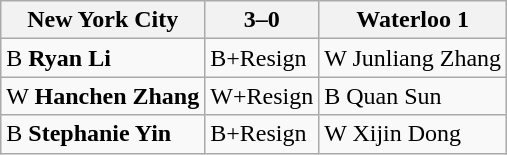<table class="wikitable">
<tr>
<th>New York City</th>
<th>3–0</th>
<th>Waterloo 1</th>
</tr>
<tr>
<td>B <strong>Ryan Li</strong></td>
<td>B+Resign</td>
<td>W Junliang Zhang</td>
</tr>
<tr>
<td>W <strong>Hanchen Zhang</strong></td>
<td>W+Resign</td>
<td>B Quan Sun</td>
</tr>
<tr>
<td>B <strong>Stephanie Yin</strong></td>
<td>B+Resign</td>
<td>W Xijin Dong</td>
</tr>
</table>
